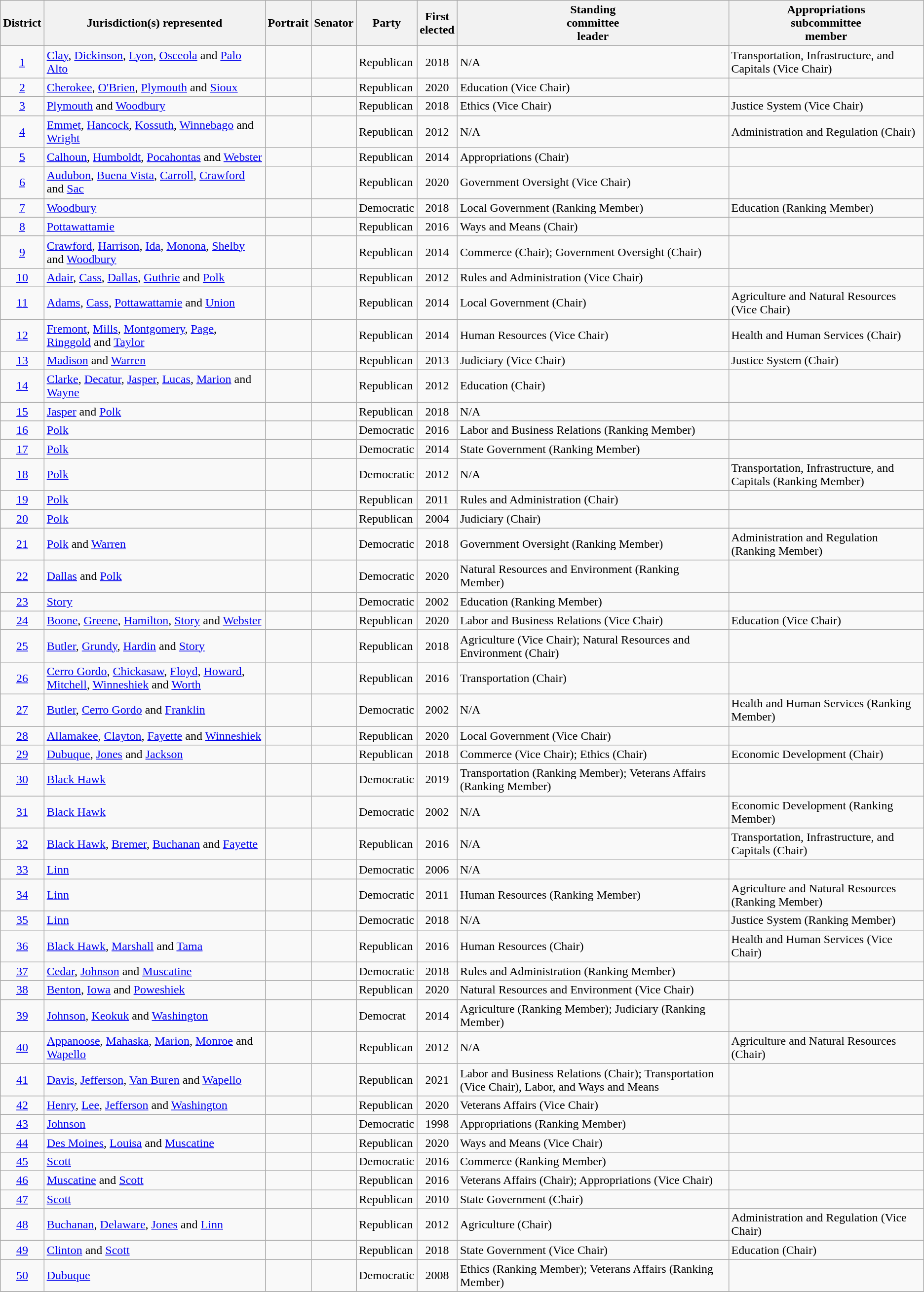<table class="sortable wikitable">
<tr>
<th scope=col>District<br></th>
<th scope=col>Jurisdiction(s) represented<br></th>
<th scope=col class="unsortable">Portrait<br></th>
<th scope=col>Senator<br></th>
<th scope=col>Party<br></th>
<th scope=col>First<br>elected<br></th>
<th scope=col>Standing<br>committee<br>leader<br></th>
<th scope=col>Appropriations<br>subcommittee<br>member<br></th>
</tr>
<tr scope=row >
<td align="center"><a href='#'>1</a></td>
<td><a href='#'>Clay</a>, <a href='#'>Dickinson</a>, <a href='#'>Lyon</a>, <a href='#'>Osceola</a> and <a href='#'>Palo Alto</a></td>
<td align="center"></td>
<td></td>
<td>Republican</td>
<td align="center">2018</td>
<td>N/A</td>
<td>Transportation, Infrastructure, and Capitals (Vice Chair)</td>
</tr>
<tr scope=row >
<td align="center"><a href='#'>2</a></td>
<td><a href='#'>Cherokee</a>, <a href='#'>O'Brien</a>, <a href='#'>Plymouth</a> and <a href='#'>Sioux</a></td>
<td align="center"></td>
<td></td>
<td>Republican</td>
<td align="center">2020</td>
<td>Education (Vice Chair)</td>
<td></td>
</tr>
<tr scope=row >
<td align="center"><a href='#'>3</a></td>
<td><a href='#'>Plymouth</a> and <a href='#'>Woodbury</a></td>
<td align="center"></td>
<td></td>
<td>Republican</td>
<td align="center">2018</td>
<td>Ethics (Vice Chair)</td>
<td>Justice System (Vice Chair)</td>
</tr>
<tr scope=row >
<td align="center"><a href='#'>4</a></td>
<td><a href='#'>Emmet</a>, <a href='#'>Hancock</a>, <a href='#'>Kossuth</a>, <a href='#'>Winnebago</a> and <a href='#'>Wright</a></td>
<td align="center"></td>
<td></td>
<td>Republican</td>
<td align="center">2012</td>
<td>N/A</td>
<td>Administration and Regulation (Chair)</td>
</tr>
<tr scope=row >
<td align="center"><a href='#'>5</a></td>
<td><a href='#'>Calhoun</a>, <a href='#'>Humboldt</a>, <a href='#'>Pocahontas</a> and <a href='#'>Webster</a></td>
<td align="center"></td>
<td></td>
<td>Republican</td>
<td align="center">2014</td>
<td>Appropriations (Chair)</td>
<td></td>
</tr>
<tr scope=row >
<td align="center"><a href='#'>6</a></td>
<td><a href='#'>Audubon</a>, <a href='#'>Buena Vista</a>, <a href='#'>Carroll</a>, <a href='#'>Crawford</a> and <a href='#'>Sac</a></td>
<td align="center"></td>
<td></td>
<td>Republican</td>
<td align="center">2020</td>
<td>Government Oversight (Vice Chair)</td>
<td></td>
</tr>
<tr scope=row >
<td align="center"><a href='#'>7</a></td>
<td><a href='#'>Woodbury</a></td>
<td align="center"></td>
<td></td>
<td>Democratic</td>
<td align="center">2018</td>
<td>Local Government (Ranking Member)</td>
<td>Education (Ranking Member)</td>
</tr>
<tr scope=row >
<td align="center"><a href='#'>8</a></td>
<td><a href='#'>Pottawattamie</a></td>
<td align="center"></td>
<td></td>
<td>Republican</td>
<td align="center">2016</td>
<td>Ways and Means (Chair)</td>
<td></td>
</tr>
<tr scope=row >
<td align="center"><a href='#'>9</a></td>
<td><a href='#'>Crawford</a>, <a href='#'>Harrison</a>, <a href='#'>Ida</a>, <a href='#'>Monona</a>, <a href='#'>Shelby</a> and <a href='#'>Woodbury</a></td>
<td align="center"></td>
<td></td>
<td>Republican</td>
<td align="center">2014</td>
<td>Commerce (Chair); Government Oversight (Chair)</td>
<td></td>
</tr>
<tr scope=row >
<td align="center"><a href='#'>10</a></td>
<td><a href='#'>Adair</a>, <a href='#'>Cass</a>, <a href='#'>Dallas</a>, <a href='#'>Guthrie</a> and <a href='#'>Polk</a></td>
<td align="center"></td>
<td></td>
<td>Republican</td>
<td align="center">2012</td>
<td>Rules and Administration (Vice Chair)</td>
<td></td>
</tr>
<tr scope=row >
<td align="center"><a href='#'>11</a></td>
<td><a href='#'>Adams</a>, <a href='#'>Cass</a>, <a href='#'>Pottawattamie</a> and <a href='#'>Union</a></td>
<td align="center"></td>
<td></td>
<td>Republican</td>
<td align="center">2014</td>
<td>Local Government (Chair)</td>
<td>Agriculture and Natural Resources (Vice Chair)</td>
</tr>
<tr scope=row >
<td align="center"><a href='#'>12</a></td>
<td><a href='#'>Fremont</a>, <a href='#'>Mills</a>, <a href='#'>Montgomery</a>, <a href='#'>Page</a>, <a href='#'>Ringgold</a> and <a href='#'>Taylor</a></td>
<td align="center"></td>
<td></td>
<td>Republican</td>
<td align="center">2014</td>
<td>Human Resources (Vice Chair)</td>
<td>Health and Human Services (Chair)</td>
</tr>
<tr scope=row >
<td align="center"><a href='#'>13</a></td>
<td><a href='#'>Madison</a> and <a href='#'>Warren</a></td>
<td align="center"></td>
<td></td>
<td>Republican</td>
<td align="center">2013</td>
<td>Judiciary (Vice Chair)</td>
<td>Justice System (Chair)</td>
</tr>
<tr scope=row >
<td align="center"><a href='#'>14</a></td>
<td><a href='#'>Clarke</a>, <a href='#'>Decatur</a>, <a href='#'>Jasper</a>, <a href='#'>Lucas</a>, <a href='#'>Marion</a> and <a href='#'>Wayne</a></td>
<td align="center"></td>
<td></td>
<td>Republican</td>
<td align="center">2012</td>
<td>Education (Chair)</td>
<td></td>
</tr>
<tr scope=row >
<td align="center"><a href='#'>15</a></td>
<td><a href='#'>Jasper</a> and <a href='#'>Polk</a></td>
<td align="center"></td>
<td></td>
<td>Republican</td>
<td align="center">2018</td>
<td>N/A</td>
<td></td>
</tr>
<tr scope=row >
<td align="center"><a href='#'>16</a></td>
<td><a href='#'>Polk</a></td>
<td align="center"></td>
<td></td>
<td>Democratic</td>
<td align="center">2016</td>
<td>Labor and Business Relations (Ranking Member)</td>
<td></td>
</tr>
<tr scope=row >
<td align="center"><a href='#'>17</a></td>
<td><a href='#'>Polk</a></td>
<td align="center"></td>
<td></td>
<td>Democratic</td>
<td align="center">2014</td>
<td>State Government (Ranking Member)</td>
<td></td>
</tr>
<tr scope=row >
<td align="center"><a href='#'>18</a></td>
<td><a href='#'>Polk</a></td>
<td align="center"></td>
<td></td>
<td>Democratic</td>
<td align="center">2012</td>
<td>N/A</td>
<td>Transportation, Infrastructure, and Capitals (Ranking Member)</td>
</tr>
<tr scope=row >
<td align="center"><a href='#'>19</a></td>
<td><a href='#'>Polk</a></td>
<td align="center"></td>
<td></td>
<td>Republican</td>
<td align="center">2011</td>
<td>Rules and Administration (Chair)</td>
<td></td>
</tr>
<tr scope=row >
<td align="center"><a href='#'>20</a></td>
<td><a href='#'>Polk</a></td>
<td align="center"></td>
<td></td>
<td>Republican</td>
<td align="center">2004</td>
<td>Judiciary (Chair)</td>
<td></td>
</tr>
<tr scope=row >
<td align="center"><a href='#'>21</a></td>
<td><a href='#'>Polk</a> and <a href='#'>Warren</a></td>
<td align="center"></td>
<td></td>
<td>Democratic</td>
<td align="center">2018</td>
<td>Government Oversight (Ranking Member)</td>
<td>Administration and Regulation (Ranking Member)</td>
</tr>
<tr scope=row >
<td align="center"><a href='#'>22</a></td>
<td><a href='#'>Dallas</a> and <a href='#'>Polk</a></td>
<td align="center"></td>
<td></td>
<td>Democratic</td>
<td align="center">2020</td>
<td>Natural Resources and Environment (Ranking Member)</td>
<td></td>
</tr>
<tr scope=row >
<td align="center"><a href='#'>23</a></td>
<td><a href='#'>Story</a></td>
<td align="center"></td>
<td></td>
<td>Democratic</td>
<td align="center">2002</td>
<td>Education (Ranking Member)</td>
<td></td>
</tr>
<tr scope=row >
<td align="center"><a href='#'>24</a></td>
<td><a href='#'>Boone</a>, <a href='#'>Greene</a>, <a href='#'>Hamilton</a>, <a href='#'>Story</a> and <a href='#'>Webster</a></td>
<td align="center"></td>
<td></td>
<td>Republican</td>
<td align="center">2020</td>
<td>Labor and Business Relations (Vice Chair)</td>
<td>Education (Vice Chair)</td>
</tr>
<tr scope=row >
<td align="center"><a href='#'>25</a></td>
<td><a href='#'>Butler</a>, <a href='#'>Grundy</a>, <a href='#'>Hardin</a> and <a href='#'>Story</a></td>
<td align="center"></td>
<td></td>
<td>Republican</td>
<td align="center">2018</td>
<td>Agriculture (Vice Chair); Natural Resources and Environment (Chair)</td>
<td></td>
</tr>
<tr scope=row >
<td align="center"><a href='#'>26</a></td>
<td><a href='#'>Cerro Gordo</a>, <a href='#'>Chickasaw</a>, <a href='#'>Floyd</a>, <a href='#'>Howard</a>, <a href='#'>Mitchell</a>, <a href='#'>Winneshiek</a> and <a href='#'>Worth</a></td>
<td align="center"></td>
<td></td>
<td>Republican</td>
<td align="center">2016</td>
<td>Transportation (Chair)</td>
<td></td>
</tr>
<tr scope=row >
<td align="center"><a href='#'>27</a></td>
<td><a href='#'>Butler</a>, <a href='#'>Cerro Gordo</a> and <a href='#'>Franklin</a></td>
<td align="center"></td>
<td></td>
<td>Democratic</td>
<td align="center">2002</td>
<td>N/A</td>
<td>Health and Human Services (Ranking Member)</td>
</tr>
<tr scope=row >
<td align="center"><a href='#'>28</a></td>
<td><a href='#'>Allamakee</a>, <a href='#'>Clayton</a>, <a href='#'>Fayette</a> and <a href='#'>Winneshiek</a></td>
<td align="center"></td>
<td></td>
<td>Republican</td>
<td align="center">2020</td>
<td>Local Government (Vice Chair)</td>
<td></td>
</tr>
<tr scope=row >
<td align="center"><a href='#'>29</a></td>
<td><a href='#'>Dubuque</a>, <a href='#'>Jones</a> and <a href='#'>Jackson</a></td>
<td align="center"></td>
<td></td>
<td>Republican</td>
<td align="center">2018</td>
<td>Commerce (Vice Chair); Ethics (Chair)</td>
<td>Economic Development (Chair)</td>
</tr>
<tr scope=row >
<td align="center"><a href='#'>30</a></td>
<td><a href='#'>Black Hawk</a></td>
<td align="center"></td>
<td></td>
<td>Democratic</td>
<td align="center">2019</td>
<td>Transportation (Ranking Member); Veterans Affairs (Ranking Member)</td>
<td></td>
</tr>
<tr scope=row >
<td align="center"><a href='#'>31</a></td>
<td><a href='#'>Black Hawk</a></td>
<td align="center"></td>
<td></td>
<td>Democratic</td>
<td align="center">2002</td>
<td>N/A</td>
<td>Economic Development (Ranking Member)</td>
</tr>
<tr scope=row >
<td align="center"><a href='#'>32</a></td>
<td><a href='#'>Black Hawk</a>, <a href='#'>Bremer</a>, <a href='#'>Buchanan</a> and <a href='#'>Fayette</a></td>
<td align="center"></td>
<td></td>
<td>Republican</td>
<td align="center">2016</td>
<td>N/A</td>
<td>Transportation, Infrastructure, and Capitals (Chair)</td>
</tr>
<tr scope=row >
<td align="center"><a href='#'>33</a></td>
<td><a href='#'>Linn</a></td>
<td align="center"></td>
<td></td>
<td>Democratic</td>
<td align="center">2006</td>
<td>N/A</td>
<td></td>
</tr>
<tr scope=row >
<td align="center"><a href='#'>34</a></td>
<td><a href='#'>Linn</a></td>
<td align="center"></td>
<td></td>
<td>Democratic</td>
<td align="center">2011</td>
<td>Human Resources (Ranking Member)</td>
<td>Agriculture and Natural Resources (Ranking Member)</td>
</tr>
<tr scope=row >
<td align="center"><a href='#'>35</a></td>
<td><a href='#'>Linn</a></td>
<td align="center"></td>
<td></td>
<td>Democratic</td>
<td align="center">2018</td>
<td>N/A</td>
<td>Justice System (Ranking Member)</td>
</tr>
<tr scope=row >
<td align="center"><a href='#'>36</a></td>
<td><a href='#'>Black Hawk</a>, <a href='#'>Marshall</a> and <a href='#'>Tama</a></td>
<td align="center"></td>
<td></td>
<td>Republican</td>
<td align="center">2016</td>
<td>Human Resources (Chair)</td>
<td>Health and Human Services (Vice Chair)</td>
</tr>
<tr scope=row >
<td align="center"><a href='#'>37</a></td>
<td><a href='#'>Cedar</a>, <a href='#'>Johnson</a> and <a href='#'>Muscatine</a></td>
<td align="center"></td>
<td></td>
<td>Democratic</td>
<td align="center">2018</td>
<td>Rules and Administration (Ranking Member)</td>
<td></td>
</tr>
<tr scope=row >
<td align="center"><a href='#'>38</a></td>
<td><a href='#'>Benton</a>, <a href='#'>Iowa</a> and <a href='#'>Poweshiek</a></td>
<td align="center"></td>
<td></td>
<td>Republican</td>
<td align="center">2020</td>
<td>Natural Resources and Environment (Vice Chair)</td>
<td></td>
</tr>
<tr scope=row >
<td align="center"><a href='#'>39</a></td>
<td><a href='#'>Johnson</a>, <a href='#'>Keokuk</a> and <a href='#'>Washington</a></td>
<td align="center"></td>
<td></td>
<td>Democrat</td>
<td align="center">2014</td>
<td>Agriculture (Ranking Member); Judiciary (Ranking Member)</td>
<td></td>
</tr>
<tr scope=row >
<td align="center"><a href='#'>40</a></td>
<td><a href='#'>Appanoose</a>, <a href='#'>Mahaska</a>, <a href='#'>Marion</a>, <a href='#'>Monroe</a> and <a href='#'>Wapello</a></td>
<td align="center"></td>
<td></td>
<td>Republican</td>
<td align="center">2012</td>
<td>N/A</td>
<td>Agriculture and Natural Resources (Chair)</td>
</tr>
<tr scope=row >
<td align="center"><a href='#'>41</a></td>
<td><a href='#'>Davis</a>, <a href='#'>Jefferson</a>, <a href='#'>Van Buren</a> and <a href='#'>Wapello</a></td>
<td align="center"></td>
<td></td>
<td>Republican</td>
<td align="center">2021</td>
<td>Labor and Business Relations (Chair); Transportation (Vice Chair), Labor, and Ways and Means</td>
<td></td>
</tr>
<tr scope=row >
<td align="center"><a href='#'>42</a></td>
<td><a href='#'>Henry</a>, <a href='#'>Lee</a>, <a href='#'>Jefferson</a> and <a href='#'>Washington</a></td>
<td align="center"></td>
<td></td>
<td>Republican</td>
<td align="center">2020</td>
<td>Veterans Affairs (Vice Chair)</td>
<td></td>
</tr>
<tr scope=row >
<td align="center"><a href='#'>43</a></td>
<td><a href='#'>Johnson</a></td>
<td align="center"></td>
<td></td>
<td>Democratic</td>
<td align="center">1998</td>
<td>Appropriations (Ranking Member)</td>
<td></td>
</tr>
<tr scope=row >
<td align="center"><a href='#'>44</a></td>
<td><a href='#'>Des Moines</a>, <a href='#'>Louisa</a> and <a href='#'>Muscatine</a></td>
<td align="center"></td>
<td></td>
<td>Republican</td>
<td align="center">2020</td>
<td>Ways and Means (Vice Chair)</td>
<td></td>
</tr>
<tr scope=row >
<td align="center"><a href='#'>45</a></td>
<td><a href='#'>Scott</a></td>
<td align="center"></td>
<td></td>
<td>Democratic</td>
<td align="center">2016</td>
<td>Commerce (Ranking Member)</td>
<td></td>
</tr>
<tr scope=row >
<td align="center"><a href='#'>46</a></td>
<td><a href='#'>Muscatine</a> and <a href='#'>Scott</a></td>
<td align="center"></td>
<td></td>
<td>Republican</td>
<td align="center">2016</td>
<td>Veterans Affairs (Chair); Appropriations (Vice Chair)</td>
<td></td>
</tr>
<tr scope=row >
<td align="center"><a href='#'>47</a></td>
<td><a href='#'>Scott</a></td>
<td align="center"></td>
<td></td>
<td>Republican</td>
<td align="center">2010</td>
<td>State Government (Chair)</td>
<td></td>
</tr>
<tr scope=row >
<td align="center"><a href='#'>48</a></td>
<td><a href='#'>Buchanan</a>, <a href='#'>Delaware</a>, <a href='#'>Jones</a> and <a href='#'>Linn</a></td>
<td align="center"></td>
<td></td>
<td>Republican</td>
<td align="center">2012</td>
<td>Agriculture (Chair)</td>
<td>Administration and Regulation (Vice Chair)</td>
</tr>
<tr scope=row >
<td align="center"><a href='#'>49</a></td>
<td><a href='#'>Clinton</a> and <a href='#'>Scott</a></td>
<td align="center"></td>
<td></td>
<td>Republican</td>
<td align="center">2018</td>
<td>State Government (Vice Chair)</td>
<td>Education (Chair)</td>
</tr>
<tr scope=row >
<td align="center"><a href='#'>50</a></td>
<td><a href='#'>Dubuque</a></td>
<td align="center"></td>
<td></td>
<td>Democratic</td>
<td align="center">2008</td>
<td>Ethics (Ranking Member); Veterans Affairs (Ranking Member)</td>
<td></td>
</tr>
<tr>
</tr>
</table>
